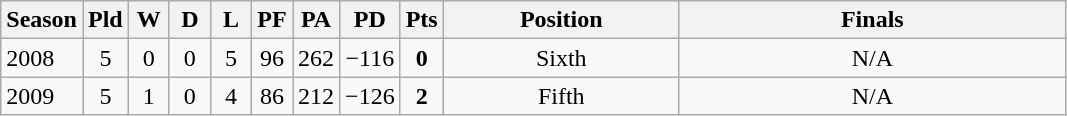<table class="wikitable sortable" style="text-align:center;">
<tr>
<th width=30>Season</th>
<th width=20 abbr="Played">Pld</th>
<th width=20 abbr="Won">W</th>
<th width=20 abbr="Drawn">D</th>
<th width=20 abbr="Lost">L</th>
<th width=20 abbr="Points for">PF</th>
<th width=20 abbr="Points against">PA</th>
<th width=20 abbr="Points difference">PD</th>
<th width=20 abbr="Points">Pts</th>
<th width=150>Position</th>
<th width=250>Finals</th>
</tr>
<tr>
<td style="text-align:left;">2008</td>
<td>5</td>
<td>0</td>
<td>0</td>
<td>5</td>
<td>96</td>
<td>262</td>
<td>−116</td>
<td><strong>0</strong></td>
<td>Sixth</td>
<td>N/A</td>
</tr>
<tr>
<td style="text-align:left;">2009</td>
<td>5</td>
<td>1</td>
<td>0</td>
<td>4</td>
<td>86</td>
<td>212</td>
<td>−126</td>
<td><strong>2</strong></td>
<td>Fifth</td>
<td>N/A</td>
</tr>
</table>
